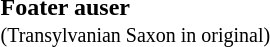<table class="toptextcells">
<tr>
<td><strong>Foater auser</strong> <br><small>(Transylvanian Saxon in original)</small><br><br></td>
</tr>
</table>
